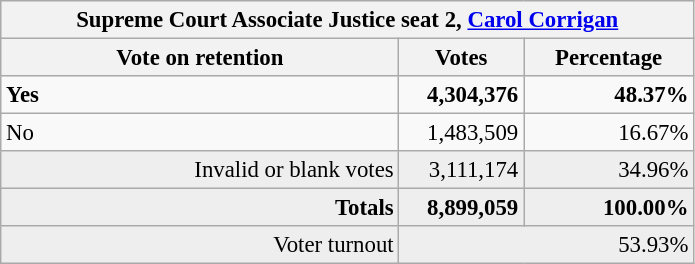<table class="wikitable" style="font-size: 95%;">
<tr style="background:#e9e9e9;">
<th colspan="3">Supreme Court Associate Justice seat 2, <a href='#'>Carol Corrigan</a></th>
</tr>
<tr style="background:#eee; text-align:center;">
<th style="width: 17em">Vote on retention</th>
<th style="width: 5em">Votes</th>
<th style="width: 7em">Percentage</th>
</tr>
<tr>
<td><strong>Yes</strong></td>
<td style="text-align:right;"><strong>4,304,376</strong></td>
<td style="text-align:right;"><strong>48.37%</strong></td>
</tr>
<tr>
<td>No</td>
<td style="text-align:right;">1,483,509</td>
<td style="text-align:right;">16.67%</td>
</tr>
<tr style="background:#eee; text-align:right;">
<td>Invalid or blank votes</td>
<td>3,111,174</td>
<td>34.96%</td>
</tr>
<tr style="background:#eee; text-align:right;">
<td><strong>Totals</strong></td>
<td><strong>8,899,059</strong></td>
<td><strong>100.00%</strong></td>
</tr>
<tr style="background:#eee; text-align:right;">
<td>Voter turnout</td>
<td colspan="2">53.93%</td>
</tr>
</table>
